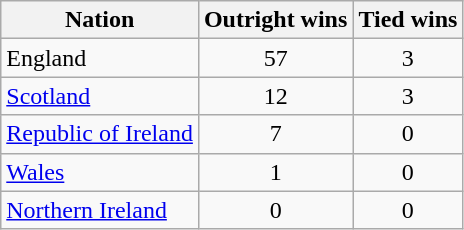<table class="wikitable sortable">
<tr>
<th>Nation</th>
<th>Outright wins</th>
<th>Tied wins </th>
</tr>
<tr>
<td>England</td>
<td align=center>57</td>
<td align=center>3</td>
</tr>
<tr>
<td><a href='#'>Scotland</a></td>
<td align=center>12</td>
<td align=center>3</td>
</tr>
<tr>
<td><a href='#'>Republic of Ireland</a></td>
<td align=center>7</td>
<td align=center>0</td>
</tr>
<tr>
<td><a href='#'>Wales</a></td>
<td align=center>1</td>
<td align=center>0</td>
</tr>
<tr>
<td><a href='#'>Northern Ireland</a></td>
<td align=center>0</td>
<td align=center>0</td>
</tr>
</table>
